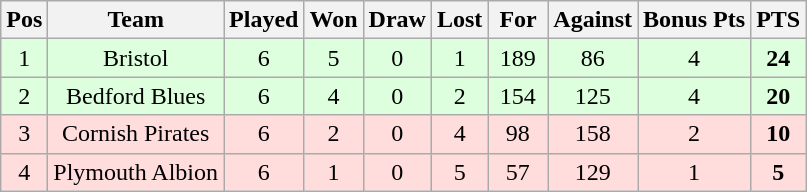<table class="wikitable" style="text-align:center;">
<tr>
<th>Pos</th>
<th>Team</th>
<th>Played</th>
<th>Won</th>
<th>Draw</th>
<th>Lost</th>
<th> For </th>
<th>Against</th>
<th>Bonus Pts</th>
<th>PTS</th>
</tr>
<tr style="background:#dfd;">
<td>1</td>
<td>Bristol</td>
<td>6</td>
<td>5</td>
<td>0</td>
<td>1</td>
<td>189</td>
<td>86</td>
<td>4</td>
<td><strong>24</strong></td>
</tr>
<tr style="background:#dfd;">
<td>2</td>
<td>Bedford Blues</td>
<td>6</td>
<td>4</td>
<td>0</td>
<td>2</td>
<td>154</td>
<td>125</td>
<td>4</td>
<td><strong>20</strong></td>
</tr>
<tr style="background:#fdd;">
<td>3</td>
<td>Cornish Pirates</td>
<td>6</td>
<td>2</td>
<td>0</td>
<td>4</td>
<td>98</td>
<td>158</td>
<td>2</td>
<td><strong>10</strong></td>
</tr>
<tr style="background:#fdd;">
<td>4</td>
<td>Plymouth Albion</td>
<td>6</td>
<td>1</td>
<td>0</td>
<td>5</td>
<td>57</td>
<td>129</td>
<td>1</td>
<td><strong>5</strong></td>
</tr>
</table>
